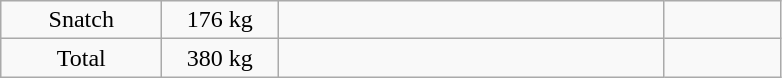<table class = "wikitable" style="text-align:center;">
<tr>
<td width=100>Snatch</td>
<td width=70>176 kg</td>
<td width=250 align=left></td>
<td width=70></td>
</tr>
<tr>
<td>Total</td>
<td>380 kg</td>
<td align=left></td>
<td></td>
</tr>
</table>
